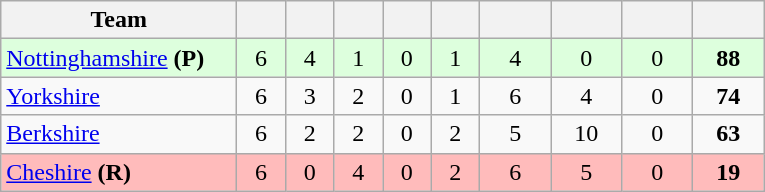<table class="wikitable" style="text-align:center">
<tr>
<th width="150">Team</th>
<th width="25"></th>
<th width="25"></th>
<th width="25"></th>
<th width="25"></th>
<th width="25"></th>
<th width="40"></th>
<th width="40"></th>
<th width="40"></th>
<th width="40"></th>
</tr>
<tr style="background:#dfd">
<td style="text-align:left"><a href='#'>Nottinghamshire</a> <strong>(P)</strong></td>
<td>6</td>
<td>4</td>
<td>1</td>
<td>0</td>
<td>1</td>
<td>4</td>
<td>0</td>
<td>0</td>
<td><strong>88</strong></td>
</tr>
<tr>
<td style="text-align:left"><a href='#'>Yorkshire</a></td>
<td>6</td>
<td>3</td>
<td>2</td>
<td>0</td>
<td>1</td>
<td>6</td>
<td>4</td>
<td>0</td>
<td><strong>74</strong></td>
</tr>
<tr>
<td style="text-align:left"><a href='#'>Berkshire</a></td>
<td>6</td>
<td>2</td>
<td>2</td>
<td>0</td>
<td>2</td>
<td>5</td>
<td>10</td>
<td>0</td>
<td><strong>63</strong></td>
</tr>
<tr style="background:#FFBBBB">
<td style="text-align:left"><a href='#'>Cheshire</a> <strong>(R)</strong></td>
<td>6</td>
<td>0</td>
<td>4</td>
<td>0</td>
<td>2</td>
<td>6</td>
<td>5</td>
<td>0</td>
<td><strong>19</strong></td>
</tr>
</table>
